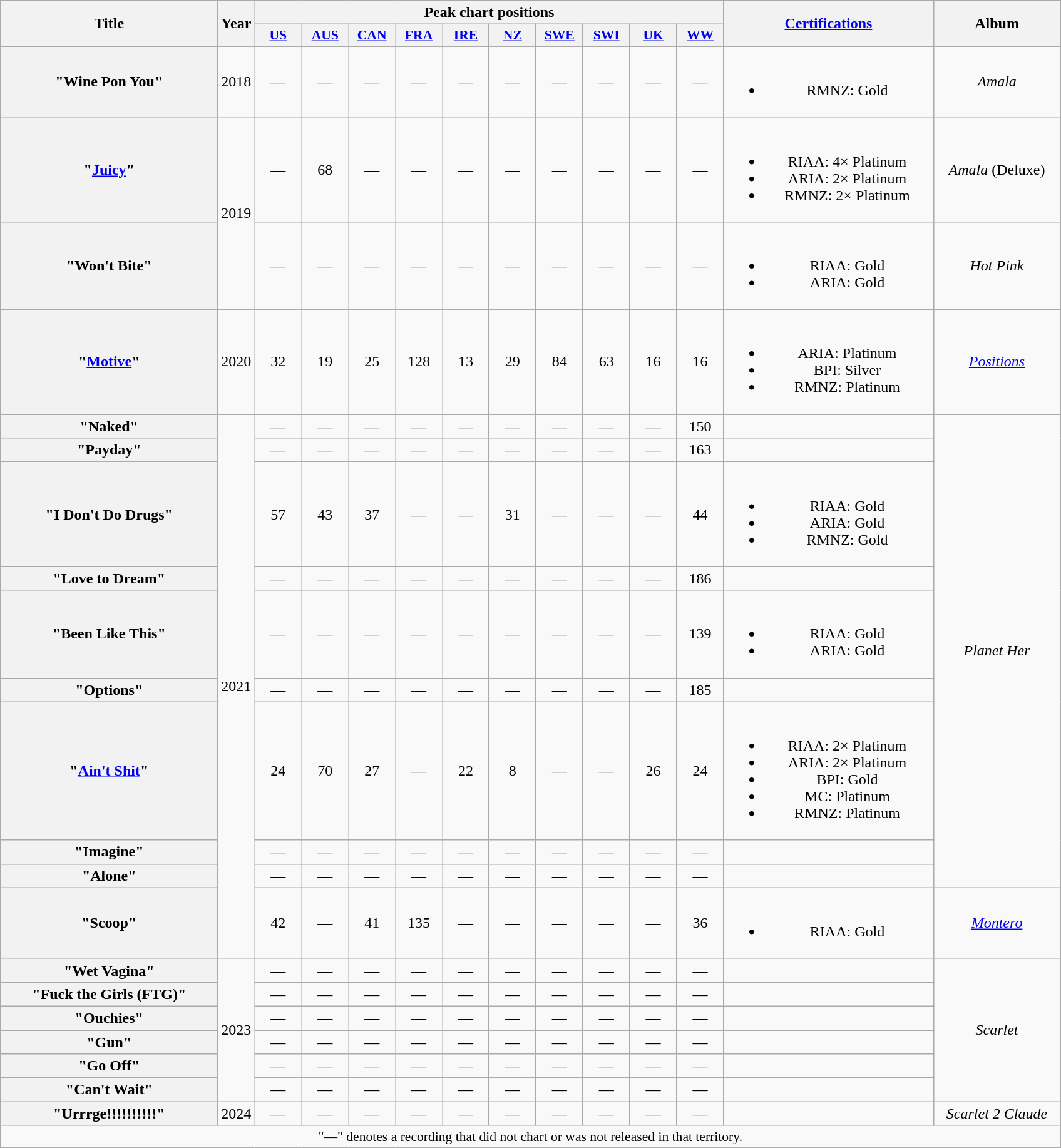<table class="wikitable plainrowheaders" style="text-align:center;">
<tr>
<th scope="col" rowspan="2" style="width:14em;">Title</th>
<th scope="col" rowspan="2" style="width:1em;">Year</th>
<th scope="col" colspan="10">Peak chart positions</th>
<th scope="col" rowspan="2" style="width:13.5em;"><a href='#'>Certifications</a></th>
<th scope="col" rowspan="2" style="width:8em;">Album</th>
</tr>
<tr>
<th scope="col" style="width:3em;font-size:90%;"><a href='#'>US</a><br></th>
<th scope="col" style="width:3em;font-size:90%;"><a href='#'>AUS</a><br></th>
<th scope="col" style="width:3em;font-size:90%;"><a href='#'>CAN</a><br></th>
<th scope="col" style="width:3em;font-size:90%;"><a href='#'>FRA</a><br></th>
<th scope="col" style="width:3em;font-size:90%;"><a href='#'>IRE</a><br></th>
<th scope="col" style="width:3em;font-size:90%;"><a href='#'>NZ</a><br></th>
<th scope="col" style="width:3em;font-size:90%;"><a href='#'>SWE</a><br></th>
<th scope="col" style="width:3em;font-size:90%;"><a href='#'>SWI</a><br></th>
<th scope="col" style="width:3em;font-size:90%;"><a href='#'>UK</a><br></th>
<th scope="col" style="width:3em;font-size:90%;"><a href='#'>WW</a><br></th>
</tr>
<tr>
<th scope="row">"Wine Pon You"<br></th>
<td>2018</td>
<td>—</td>
<td>—</td>
<td>—</td>
<td>—</td>
<td>—</td>
<td>—</td>
<td>—</td>
<td>—</td>
<td>—</td>
<td>—</td>
<td><br><ul><li>RMNZ: Gold</li></ul></td>
<td><em>Amala</em></td>
</tr>
<tr>
<th scope="row">"<a href='#'>Juicy</a>"<br></th>
<td rowspan="2">2019</td>
<td>—</td>
<td>68</td>
<td>—</td>
<td>—</td>
<td>—</td>
<td>—</td>
<td>—</td>
<td>—</td>
<td>—</td>
<td>—</td>
<td><br><ul><li>RIAA: 4× Platinum</li><li>ARIA: 2× Platinum</li><li>RMNZ: 2× Platinum</li></ul></td>
<td><em>Amala</em> (Deluxe)</td>
</tr>
<tr>
<th scope="row">"Won't Bite"<br></th>
<td>—</td>
<td>—</td>
<td>—</td>
<td>—</td>
<td>—</td>
<td>—</td>
<td>—</td>
<td>—</td>
<td>—</td>
<td>—</td>
<td><br><ul><li>RIAA: Gold</li><li>ARIA: Gold</li></ul></td>
<td><em>Hot Pink</em></td>
</tr>
<tr>
<th scope="row">"<a href='#'>Motive</a>"<br></th>
<td>2020</td>
<td>32</td>
<td>19</td>
<td>25</td>
<td>128</td>
<td>13</td>
<td>29</td>
<td>84</td>
<td>63</td>
<td>16</td>
<td>16</td>
<td><br><ul><li>ARIA: Platinum</li><li>BPI: Silver</li><li>RMNZ: Platinum</li></ul></td>
<td><em><a href='#'>Positions</a></em></td>
</tr>
<tr>
<th scope="row">"Naked"</th>
<td rowspan="10">2021</td>
<td>—</td>
<td>—</td>
<td>—</td>
<td>—</td>
<td>—</td>
<td>—</td>
<td>—</td>
<td>—</td>
<td>—</td>
<td>150</td>
<td></td>
<td rowspan="9"><em>Planet Her</em></td>
</tr>
<tr>
<th scope="row">"Payday"<br></th>
<td>—</td>
<td>—</td>
<td>—</td>
<td>—</td>
<td>—</td>
<td>—</td>
<td>—</td>
<td>—</td>
<td>—</td>
<td>163</td>
<td></td>
</tr>
<tr>
<th scope="row">"I Don't Do Drugs"<br></th>
<td>57</td>
<td>43</td>
<td>37</td>
<td>—</td>
<td>—</td>
<td>31</td>
<td>—</td>
<td>—</td>
<td>—</td>
<td>44</td>
<td><br><ul><li>RIAA: Gold</li><li>ARIA: Gold</li><li>RMNZ: Gold</li></ul></td>
</tr>
<tr>
<th scope="row">"Love to Dream"</th>
<td>—</td>
<td>—</td>
<td>—</td>
<td>—</td>
<td>—</td>
<td>—</td>
<td>—</td>
<td>—</td>
<td>—</td>
<td>186</td>
<td></td>
</tr>
<tr>
<th scope="row">"Been Like This"</th>
<td>—</td>
<td>—</td>
<td>—</td>
<td>—</td>
<td>—</td>
<td>—</td>
<td>—</td>
<td>—</td>
<td>—</td>
<td>139</td>
<td><br><ul><li>RIAA: Gold</li><li>ARIA: Gold</li></ul></td>
</tr>
<tr>
<th scope="row">"Options"<br></th>
<td>—</td>
<td>—</td>
<td>—</td>
<td>—</td>
<td>—</td>
<td>—</td>
<td>—</td>
<td>—</td>
<td>—</td>
<td>185</td>
<td></td>
</tr>
<tr>
<th scope="row">"<a href='#'>Ain't Shit</a>"</th>
<td>24</td>
<td>70</td>
<td>27</td>
<td>—</td>
<td>22</td>
<td>8</td>
<td>—</td>
<td>—</td>
<td>26</td>
<td>24</td>
<td><br><ul><li>RIAA: 2× Platinum</li><li>ARIA: 2× Platinum</li><li>BPI: Gold</li><li>MC: Platinum</li><li>RMNZ: Platinum</li></ul></td>
</tr>
<tr>
<th scope="row">"Imagine"</th>
<td>—</td>
<td>—</td>
<td>—</td>
<td>—</td>
<td>—</td>
<td>—</td>
<td>—</td>
<td>—</td>
<td>—</td>
<td>—</td>
<td></td>
</tr>
<tr>
<th scope="row">"Alone"</th>
<td>—</td>
<td>—</td>
<td>—</td>
<td>—</td>
<td>—</td>
<td>—</td>
<td>—</td>
<td>—</td>
<td>—</td>
<td>—</td>
<td></td>
</tr>
<tr>
<th scope="row">"Scoop"<br></th>
<td>42</td>
<td>—</td>
<td>41</td>
<td>135</td>
<td>—</td>
<td>—</td>
<td>—</td>
<td>—</td>
<td>—</td>
<td>36</td>
<td><br><ul><li>RIAA: Gold</li></ul></td>
<td><em><a href='#'>Montero</a></em></td>
</tr>
<tr>
<th scope="row">"Wet Vagina"</th>
<td rowspan="6">2023</td>
<td>—</td>
<td>—</td>
<td>—</td>
<td>—</td>
<td>—</td>
<td>—</td>
<td>—</td>
<td>—</td>
<td>—</td>
<td>—</td>
<td></td>
<td rowspan="6"><em>Scarlet</em></td>
</tr>
<tr>
<th scope="row">"Fuck the Girls (FTG)"</th>
<td>—</td>
<td>—</td>
<td>—</td>
<td>—</td>
<td>—</td>
<td>—</td>
<td>—</td>
<td>—</td>
<td>—</td>
<td>—</td>
<td></td>
</tr>
<tr>
<th scope="row">"Ouchies"</th>
<td>—</td>
<td>—</td>
<td>—</td>
<td>—</td>
<td>—</td>
<td>—</td>
<td>—</td>
<td>—</td>
<td>—</td>
<td>—</td>
<td></td>
</tr>
<tr>
<th scope="row">"Gun"</th>
<td>—</td>
<td>—</td>
<td>—</td>
<td>—</td>
<td>—</td>
<td>—</td>
<td>—</td>
<td>—</td>
<td>—</td>
<td>—</td>
<td></td>
</tr>
<tr>
<th scope="row">"Go Off"</th>
<td>—</td>
<td>—</td>
<td>—</td>
<td>—</td>
<td>—</td>
<td>—</td>
<td>—</td>
<td>—</td>
<td>—</td>
<td>—</td>
<td></td>
</tr>
<tr>
<th scope="row">"Can't Wait"</th>
<td>—</td>
<td>—</td>
<td>—</td>
<td>—</td>
<td>—</td>
<td>—</td>
<td>—</td>
<td>—</td>
<td>—</td>
<td>—</td>
<td></td>
</tr>
<tr>
<th scope="row">"Urrrge!&excl;&excl;&excl;&excl;&excl;&excl;&excl;&excl;&excl;"<br></th>
<td>2024</td>
<td>—</td>
<td>—</td>
<td>—</td>
<td>—</td>
<td>—</td>
<td>—</td>
<td>—</td>
<td>—</td>
<td>—</td>
<td>—</td>
<td></td>
<td><em>Scarlet 2 Claude</em></td>
</tr>
<tr>
<td colspan="17" style="font-size:90%">"—" denotes a recording that did not chart or was not released in that territory.</td>
</tr>
</table>
